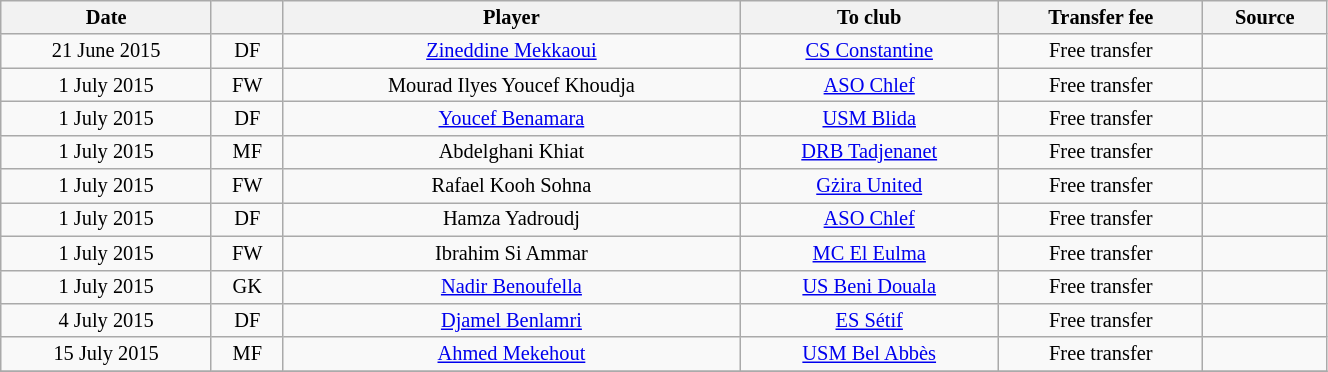<table class="wikitable sortable" style="width:70%; text-align:center; font-size:85%; text-align:centre;">
<tr>
<th>Date</th>
<th></th>
<th>Player</th>
<th>To club</th>
<th>Transfer fee</th>
<th>Source</th>
</tr>
<tr>
<td>21 June 2015</td>
<td>DF</td>
<td> <a href='#'>Zineddine Mekkaoui</a></td>
<td><a href='#'>CS Constantine</a></td>
<td>Free transfer</td>
<td></td>
</tr>
<tr>
<td>1 July 2015</td>
<td>FW</td>
<td> Mourad Ilyes Youcef Khoudja</td>
<td><a href='#'>ASO Chlef</a></td>
<td>Free transfer</td>
<td></td>
</tr>
<tr>
<td>1 July 2015</td>
<td>DF</td>
<td> <a href='#'>Youcef Benamara</a></td>
<td><a href='#'>USM Blida</a></td>
<td>Free transfer</td>
<td></td>
</tr>
<tr>
<td>1 July 2015</td>
<td>MF</td>
<td> Abdelghani Khiat</td>
<td><a href='#'>DRB Tadjenanet</a></td>
<td>Free transfer</td>
<td></td>
</tr>
<tr>
<td>1 July 2015</td>
<td>FW</td>
<td> Rafael Kooh Sohna</td>
<td> <a href='#'>Gżira United</a></td>
<td>Free transfer</td>
<td></td>
</tr>
<tr>
<td>1 July 2015</td>
<td>DF</td>
<td> Hamza Yadroudj</td>
<td><a href='#'>ASO Chlef</a></td>
<td>Free transfer</td>
<td></td>
</tr>
<tr>
<td>1 July 2015</td>
<td>FW</td>
<td> Ibrahim Si Ammar</td>
<td><a href='#'>MC El Eulma</a></td>
<td>Free transfer</td>
<td></td>
</tr>
<tr>
<td>1 July 2015</td>
<td>GK</td>
<td> <a href='#'>Nadir Benoufella</a></td>
<td><a href='#'>US Beni Douala</a></td>
<td>Free transfer</td>
<td></td>
</tr>
<tr>
<td>4 July 2015</td>
<td>DF</td>
<td> <a href='#'>Djamel Benlamri</a></td>
<td><a href='#'>ES Sétif</a></td>
<td>Free transfer</td>
<td></td>
</tr>
<tr>
<td>15 July 2015</td>
<td>MF</td>
<td> <a href='#'>Ahmed Mekehout</a></td>
<td><a href='#'>USM Bel Abbès</a></td>
<td>Free transfer</td>
<td></td>
</tr>
<tr>
</tr>
</table>
